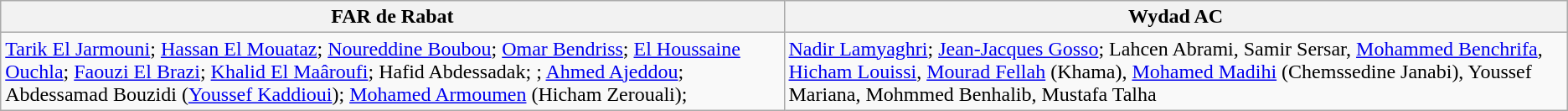<table class="wikitable">
<tr>
<th scope=col style="width:50%">FAR de Rabat</th>
<th scope=col style="width:50%">Wydad AC</th>
</tr>
<tr>
<td><a href='#'>Tarik El Jarmouni</a>; <a href='#'>Hassan El Mouataz</a>; <a href='#'>Noureddine Boubou</a>; <a href='#'>Omar Bendriss</a>; <a href='#'>El Houssaine Ouchla</a>; <a href='#'>Faouzi El Brazi</a>; <a href='#'>Khalid El Maâroufi</a>; Hafid Abdessadak; ; <a href='#'>Ahmed Ajeddou</a>; Abdessamad Bouzidi (<a href='#'>Youssef Kaddioui</a>); <a href='#'>Mohamed Armoumen</a> (Hicham Zerouali);</td>
<td><a href='#'>Nadir Lamyaghri</a>; <a href='#'>Jean-Jacques Gosso</a>; Lahcen Abrami, Samir Sersar, <a href='#'>Mohammed Benchrifa</a>, <a href='#'>Hicham Louissi</a>, <a href='#'>Mourad Fellah</a> (Khama), <a href='#'>Mohamed Madihi</a> (Chemssedine Janabi), Youssef Mariana, Mohmmed Benhalib, Mustafa Talha</td>
</tr>
</table>
